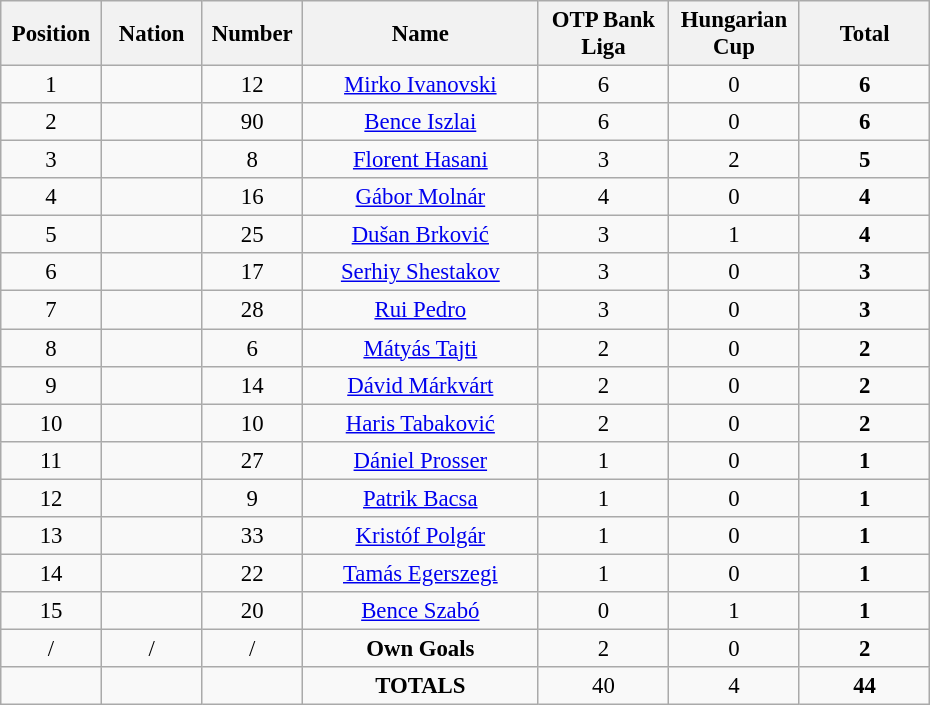<table class="wikitable" style="font-size: 95%; text-align: center;">
<tr>
<th width=60>Position</th>
<th width=60>Nation</th>
<th width=60>Number</th>
<th width=150>Name</th>
<th width=80>OTP Bank Liga</th>
<th width=80>Hungarian Cup</th>
<th width=80>Total</th>
</tr>
<tr>
<td>1</td>
<td></td>
<td>12</td>
<td><a href='#'>Mirko Ivanovski</a></td>
<td>6</td>
<td>0</td>
<td><strong>6</strong></td>
</tr>
<tr>
<td>2</td>
<td></td>
<td>90</td>
<td><a href='#'>Bence Iszlai</a></td>
<td>6</td>
<td>0</td>
<td><strong>6</strong></td>
</tr>
<tr>
<td>3</td>
<td></td>
<td>8</td>
<td><a href='#'>Florent Hasani</a></td>
<td>3</td>
<td>2</td>
<td><strong>5</strong></td>
</tr>
<tr>
<td>4</td>
<td></td>
<td>16</td>
<td><a href='#'>Gábor Molnár</a></td>
<td>4</td>
<td>0</td>
<td><strong>4</strong></td>
</tr>
<tr>
<td>5</td>
<td></td>
<td>25</td>
<td><a href='#'>Dušan Brković</a></td>
<td>3</td>
<td>1</td>
<td><strong>4</strong></td>
</tr>
<tr>
<td>6</td>
<td></td>
<td>17</td>
<td><a href='#'>Serhiy Shestakov</a></td>
<td>3</td>
<td>0</td>
<td><strong>3</strong></td>
</tr>
<tr>
<td>7</td>
<td></td>
<td>28</td>
<td><a href='#'>Rui Pedro</a></td>
<td>3</td>
<td>0</td>
<td><strong>3</strong></td>
</tr>
<tr>
<td>8</td>
<td></td>
<td>6</td>
<td><a href='#'>Mátyás Tajti</a></td>
<td>2</td>
<td>0</td>
<td><strong>2</strong></td>
</tr>
<tr>
<td>9</td>
<td></td>
<td>14</td>
<td><a href='#'>Dávid Márkvárt</a></td>
<td>2</td>
<td>0</td>
<td><strong>2</strong></td>
</tr>
<tr>
<td>10</td>
<td></td>
<td>10</td>
<td><a href='#'>Haris Tabaković</a></td>
<td>2</td>
<td>0</td>
<td><strong>2</strong></td>
</tr>
<tr>
<td>11</td>
<td></td>
<td>27</td>
<td><a href='#'>Dániel Prosser</a></td>
<td>1</td>
<td>0</td>
<td><strong>1</strong></td>
</tr>
<tr>
<td>12</td>
<td></td>
<td>9</td>
<td><a href='#'>Patrik Bacsa</a></td>
<td>1</td>
<td>0</td>
<td><strong>1</strong></td>
</tr>
<tr>
<td>13</td>
<td></td>
<td>33</td>
<td><a href='#'>Kristóf Polgár</a></td>
<td>1</td>
<td>0</td>
<td><strong>1</strong></td>
</tr>
<tr>
<td>14</td>
<td></td>
<td>22</td>
<td><a href='#'>Tamás Egerszegi</a></td>
<td>1</td>
<td>0</td>
<td><strong>1</strong></td>
</tr>
<tr>
<td>15</td>
<td></td>
<td>20</td>
<td><a href='#'>Bence Szabó</a></td>
<td>0</td>
<td>1</td>
<td><strong>1</strong></td>
</tr>
<tr>
<td>/</td>
<td>/</td>
<td>/</td>
<td><strong>Own Goals</strong></td>
<td>2</td>
<td>0</td>
<td><strong>2</strong></td>
</tr>
<tr>
<td></td>
<td></td>
<td></td>
<td><strong>TOTALS</strong></td>
<td>40</td>
<td>4</td>
<td><strong>44</strong></td>
</tr>
</table>
